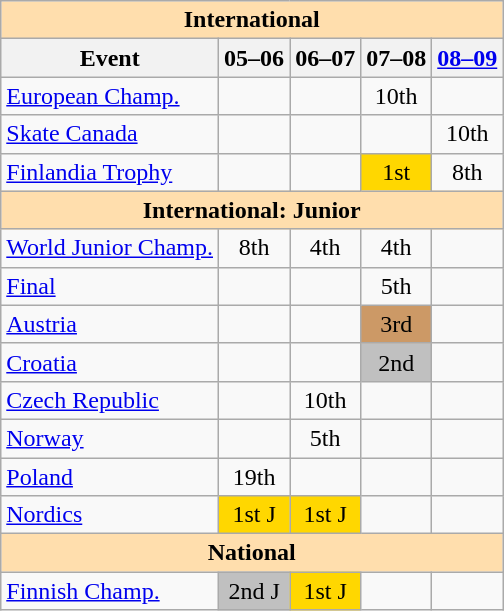<table class="wikitable" style="text-align:center">
<tr>
<th colspan="5" style="background-color: #ffdead; ">International</th>
</tr>
<tr>
<th>Event</th>
<th>05–06</th>
<th>06–07</th>
<th>07–08</th>
<th><a href='#'>08–09</a></th>
</tr>
<tr>
<td align=left><a href='#'>European Champ.</a></td>
<td></td>
<td></td>
<td>10th</td>
<td></td>
</tr>
<tr>
<td align=left> <a href='#'>Skate Canada</a></td>
<td></td>
<td></td>
<td></td>
<td>10th</td>
</tr>
<tr>
<td align=left><a href='#'>Finlandia Trophy</a></td>
<td></td>
<td></td>
<td bgcolor=gold>1st</td>
<td>8th</td>
</tr>
<tr>
<th colspan="5" style="background-color: #ffdead; ">International: Junior</th>
</tr>
<tr>
<td align=left><a href='#'>World Junior Champ.</a></td>
<td>8th</td>
<td>4th</td>
<td>4th</td>
<td></td>
</tr>
<tr>
<td align=left> <a href='#'>Final</a></td>
<td></td>
<td></td>
<td>5th</td>
<td></td>
</tr>
<tr>
<td align=left> <a href='#'>Austria</a></td>
<td></td>
<td></td>
<td bgcolor=CC9966>3rd</td>
<td></td>
</tr>
<tr>
<td align=left> <a href='#'>Croatia</a></td>
<td></td>
<td></td>
<td bgcolor=silver>2nd</td>
<td></td>
</tr>
<tr>
<td align=left> <a href='#'>Czech Republic</a></td>
<td></td>
<td>10th</td>
<td></td>
<td></td>
</tr>
<tr>
<td align=left> <a href='#'>Norway</a></td>
<td></td>
<td>5th</td>
<td></td>
<td></td>
</tr>
<tr>
<td align=left> <a href='#'>Poland</a></td>
<td>19th</td>
<td></td>
<td></td>
<td></td>
</tr>
<tr>
<td align=left><a href='#'>Nordics</a></td>
<td bgcolor="gold">1st J</td>
<td bgcolor=gold>1st J</td>
<td></td>
<td></td>
</tr>
<tr>
<th colspan="5" style="background-color: #ffdead; ">National</th>
</tr>
<tr>
<td align="left"><a href='#'>Finnish Champ.</a></td>
<td bgcolor="silver">2nd J</td>
<td bgcolor="gold">1st J</td>
<td></td>
<td></td>
</tr>
</table>
